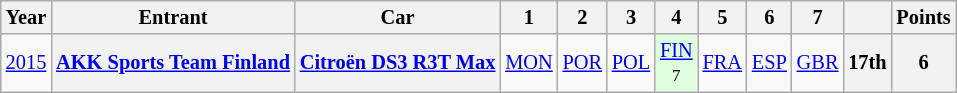<table class="wikitable" style="text-align:center; font-size:85%">
<tr>
<th>Year</th>
<th>Entrant</th>
<th>Car</th>
<th>1</th>
<th>2</th>
<th>3</th>
<th>4</th>
<th>5</th>
<th>6</th>
<th>7</th>
<th></th>
<th>Points</th>
</tr>
<tr>
<td><a href='#'>2015</a></td>
<th nowrap><a href='#'>AKK Sports Team Finland</a></th>
<th nowrap><a href='#'>Citroën DS3 R3T Max</a></th>
<td><a href='#'>MON</a></td>
<td><a href='#'>POR</a></td>
<td><a href='#'>POL</a></td>
<td style="background:#DFFFDF;"><a href='#'>FIN</a><br><small>7</small></td>
<td><a href='#'>FRA</a></td>
<td><a href='#'>ESP</a></td>
<td><a href='#'>GBR</a></td>
<th>17th</th>
<th>6</th>
</tr>
</table>
